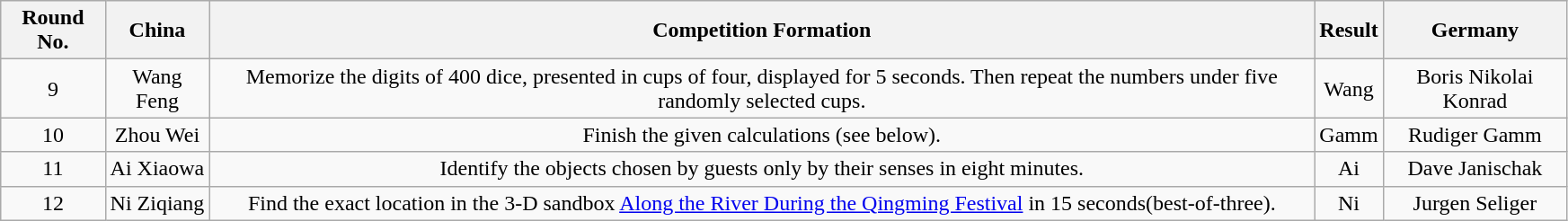<table class="wikitable" style="width:92%; text-align:center">
<tr>
<th>Round No.</th>
<th>China</th>
<th>Competition Formation</th>
<th>Result</th>
<th>Germany</th>
</tr>
<tr>
<td>9</td>
<td>Wang Feng</td>
<td>Memorize the digits of 400 dice, presented in cups of four, displayed for 5 seconds. Then repeat the numbers under five randomly selected cups.</td>
<td>Wang</td>
<td>Boris Nikolai Konrad</td>
</tr>
<tr>
<td>10</td>
<td>Zhou Wei</td>
<td>Finish the given calculations (see below).</td>
<td>Gamm</td>
<td>Rudiger Gamm</td>
</tr>
<tr>
<td>11</td>
<td>Ai Xiaowa</td>
<td>Identify the objects chosen by guests only by their senses in eight minutes.</td>
<td>Ai</td>
<td>Dave Janischak</td>
</tr>
<tr>
<td>12</td>
<td>Ni Ziqiang</td>
<td>Find the exact location in the 3-D sandbox <a href='#'>Along the River During the Qingming Festival</a> in 15 seconds(best-of-three).</td>
<td>Ni</td>
<td>Jurgen Seliger</td>
</tr>
</table>
